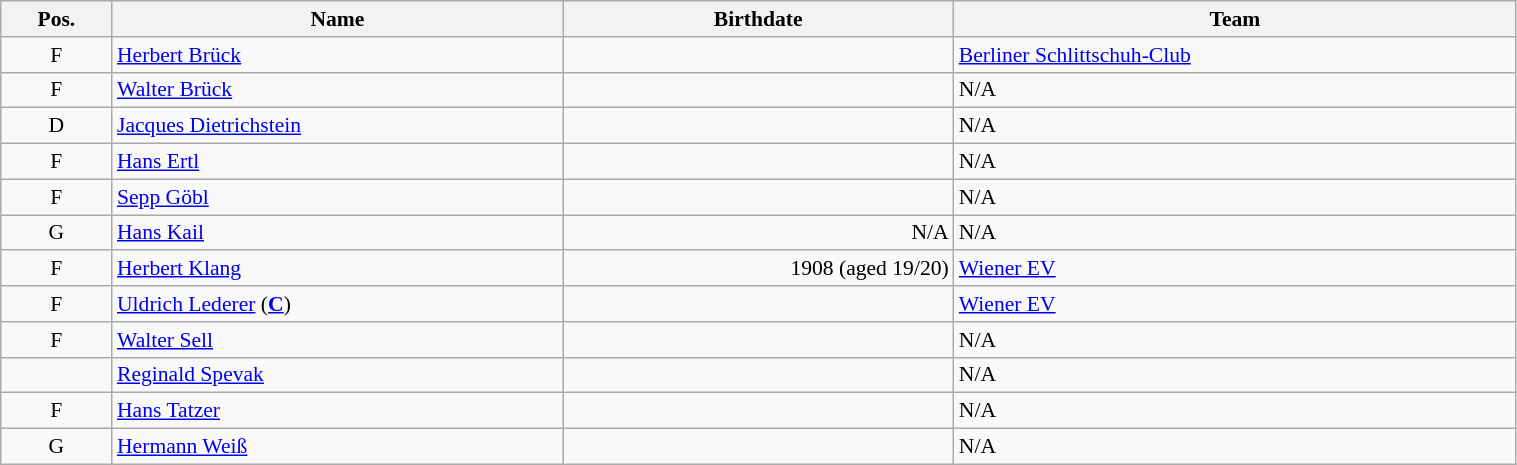<table class="wikitable sortable" width="80%" style="font-size: 90%; text-align: center;">
<tr>
<th>Pos.</th>
<th>Name</th>
<th>Birthdate</th>
<th>Team</th>
</tr>
<tr>
<td>F</td>
<td style="text-align:left;"><a href='#'>Herbert Brück</a></td>
<td style="text-align:right;"></td>
<td style="text-align:left;"> <a href='#'>Berliner Schlittschuh-Club</a></td>
</tr>
<tr>
<td>F</td>
<td style="text-align:left;"><a href='#'>Walter Brück</a></td>
<td style="text-align:right;"></td>
<td style="text-align:left;">N/A</td>
</tr>
<tr>
<td>D</td>
<td style="text-align:left;"><a href='#'>Jacques Dietrichstein</a></td>
<td style="text-align:right;"></td>
<td style="text-align:left;">N/A</td>
</tr>
<tr>
<td>F</td>
<td style="text-align:left;"><a href='#'>Hans Ertl</a></td>
<td style="text-align:right;"></td>
<td style="text-align:left;">N/A</td>
</tr>
<tr>
<td>F</td>
<td style="text-align:left;"><a href='#'>Sepp Göbl</a></td>
<td style="text-align:right;"></td>
<td style="text-align:left;">N/A</td>
</tr>
<tr>
<td>G</td>
<td style="text-align:left;"><a href='#'>Hans Kail</a></td>
<td style="text-align:right;">N/A</td>
<td style="text-align:left;">N/A</td>
</tr>
<tr>
<td>F</td>
<td style="text-align:left;"><a href='#'>Herbert Klang</a></td>
<td style="text-align:right;">1908 (aged 19/20)</td>
<td style="text-align:left;"> <a href='#'>Wiener EV</a></td>
</tr>
<tr>
<td>F</td>
<td style="text-align:left;"><a href='#'>Uldrich Lederer</a> (<strong><a href='#'>C</a></strong>)</td>
<td style="text-align:right;"></td>
<td style="text-align:left;"> <a href='#'>Wiener EV</a></td>
</tr>
<tr>
<td>F</td>
<td style="text-align:left;"><a href='#'>Walter Sell</a></td>
<td style="text-align:right;"></td>
<td style="text-align:left;">N/A</td>
</tr>
<tr>
<td></td>
<td style="text-align:left;"><a href='#'>Reginald Spevak</a></td>
<td style="text-align:right;"></td>
<td style="text-align:left;">N/A</td>
</tr>
<tr>
<td>F</td>
<td style="text-align:left;"><a href='#'>Hans Tatzer</a></td>
<td style="text-align:right;"></td>
<td style="text-align:left;">N/A</td>
</tr>
<tr>
<td>G</td>
<td style="text-align:left;"><a href='#'>Hermann Weiß</a></td>
<td style="text-align:right;"></td>
<td style="text-align:left;">N/A</td>
</tr>
</table>
